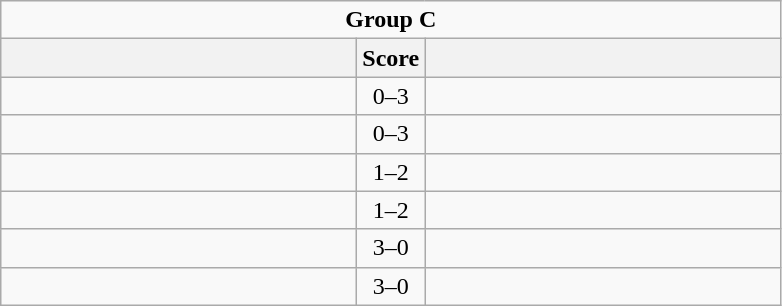<table class="wikitable" style="text-align: center; display: inline-table;">
<tr>
<td colspan="3"><strong>Group C</strong></td>
</tr>
<tr>
<th scope="col" style="width: 230px;"></th>
<th scope="col" style="width: 30px;">Score</th>
<th scope="col" style="width: 230px;"></th>
</tr>
<tr>
<td></td>
<td>0–3</td>
<td></td>
</tr>
<tr>
<td></td>
<td>0–3</td>
<td></td>
</tr>
<tr>
<td></td>
<td>1–2</td>
<td></td>
</tr>
<tr>
<td></td>
<td>1–2</td>
<td></td>
</tr>
<tr>
<td></td>
<td>3–0</td>
<td></td>
</tr>
<tr>
<td></td>
<td>3–0</td>
<td></td>
</tr>
</table>
